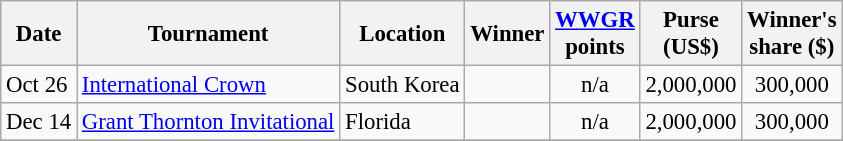<table class="wikitable" style="font-size:95%">
<tr>
<th>Date</th>
<th>Tournament</th>
<th>Location</th>
<th>Winner</th>
<th><a href='#'>WWGR</a><br>points</th>
<th>Purse<br>(US$)</th>
<th>Winner's<br>share ($)</th>
</tr>
<tr>
<td>Oct 26</td>
<td><a href='#'>International Crown</a></td>
<td>South Korea</td>
<td></td>
<td align=center>n/a</td>
<td align=center>2,000,000</td>
<td align=center>300,000</td>
</tr>
<tr>
<td>Dec 14</td>
<td><a href='#'>Grant Thornton Invitational</a></td>
<td>Florida</td>
<td></td>
<td align=center>n/a</td>
<td align=center>2,000,000</td>
<td align=center>300,000</td>
</tr>
<tr>
</tr>
</table>
